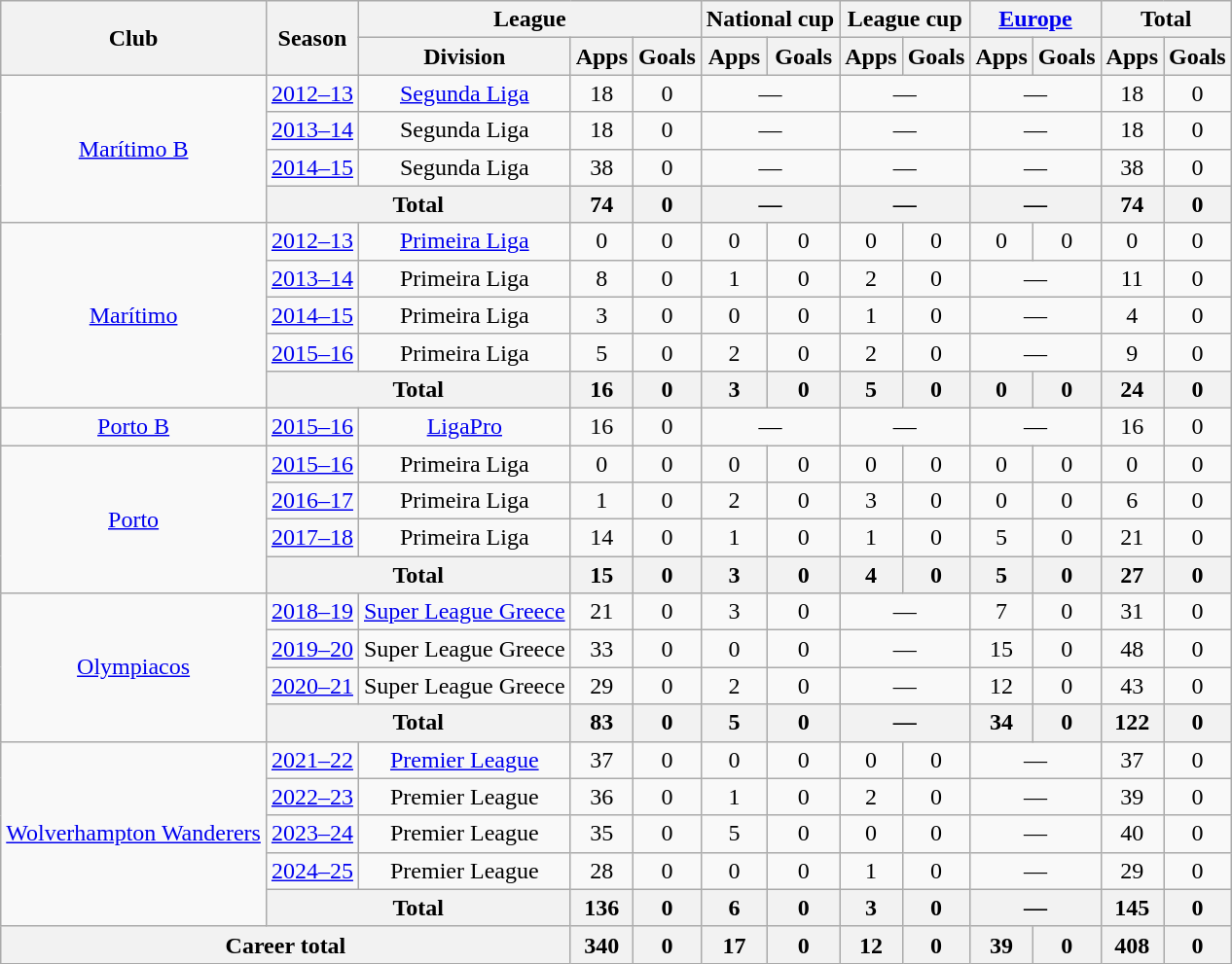<table class="wikitable" style="text-align:center">
<tr>
<th rowspan="2">Club</th>
<th rowspan="2">Season</th>
<th colspan="3">League</th>
<th colspan="2">National cup</th>
<th colspan="2">League cup</th>
<th colspan="2"><a href='#'>Europe</a></th>
<th colspan="2">Total</th>
</tr>
<tr>
<th>Division</th>
<th>Apps</th>
<th>Goals</th>
<th>Apps</th>
<th>Goals</th>
<th>Apps</th>
<th>Goals</th>
<th>Apps</th>
<th>Goals</th>
<th>Apps</th>
<th>Goals</th>
</tr>
<tr>
<td rowspan="4"><a href='#'>Marítimo B</a></td>
<td><a href='#'>2012–13</a></td>
<td><a href='#'>Segunda Liga</a></td>
<td>18</td>
<td>0</td>
<td colspan="2">—</td>
<td colspan="2">—</td>
<td colspan="2">—</td>
<td>18</td>
<td>0</td>
</tr>
<tr>
<td><a href='#'>2013–14</a></td>
<td>Segunda Liga</td>
<td>18</td>
<td>0</td>
<td colspan="2">—</td>
<td colspan="2">—</td>
<td colspan="2">—</td>
<td>18</td>
<td>0</td>
</tr>
<tr>
<td><a href='#'>2014–15</a></td>
<td>Segunda Liga</td>
<td>38</td>
<td>0</td>
<td colspan="2">—</td>
<td colspan="2">—</td>
<td colspan="2">—</td>
<td>38</td>
<td>0</td>
</tr>
<tr>
<th colspan="2">Total</th>
<th>74</th>
<th>0</th>
<th colspan="2">—</th>
<th colspan="2">—</th>
<th colspan="2">—</th>
<th>74</th>
<th>0</th>
</tr>
<tr>
<td rowspan="5"><a href='#'>Marítimo</a></td>
<td><a href='#'>2012–13</a></td>
<td><a href='#'>Primeira Liga</a></td>
<td>0</td>
<td>0</td>
<td>0</td>
<td>0</td>
<td>0</td>
<td>0</td>
<td>0</td>
<td>0</td>
<td>0</td>
<td>0</td>
</tr>
<tr>
<td><a href='#'>2013–14</a></td>
<td>Primeira Liga</td>
<td>8</td>
<td>0</td>
<td>1</td>
<td>0</td>
<td>2</td>
<td>0</td>
<td colspan="2">—</td>
<td>11</td>
<td>0</td>
</tr>
<tr>
<td><a href='#'>2014–15</a></td>
<td>Primeira Liga</td>
<td>3</td>
<td>0</td>
<td>0</td>
<td>0</td>
<td>1</td>
<td>0</td>
<td colspan="2">—</td>
<td>4</td>
<td>0</td>
</tr>
<tr>
<td><a href='#'>2015–16</a></td>
<td>Primeira Liga</td>
<td>5</td>
<td>0</td>
<td>2</td>
<td>0</td>
<td>2</td>
<td>0</td>
<td colspan="2">—</td>
<td>9</td>
<td>0</td>
</tr>
<tr>
<th colspan="2">Total</th>
<th>16</th>
<th>0</th>
<th>3</th>
<th>0</th>
<th>5</th>
<th>0</th>
<th>0</th>
<th>0</th>
<th>24</th>
<th>0</th>
</tr>
<tr>
<td><a href='#'>Porto B</a></td>
<td><a href='#'>2015–16</a></td>
<td><a href='#'>LigaPro</a></td>
<td>16</td>
<td>0</td>
<td colspan="2">—</td>
<td colspan="2">—</td>
<td colspan="2">—</td>
<td>16</td>
<td>0</td>
</tr>
<tr>
<td rowspan="4"><a href='#'>Porto</a></td>
<td><a href='#'>2015–16</a></td>
<td>Primeira Liga</td>
<td>0</td>
<td>0</td>
<td>0</td>
<td>0</td>
<td>0</td>
<td>0</td>
<td>0</td>
<td>0</td>
<td>0</td>
<td>0</td>
</tr>
<tr>
<td><a href='#'>2016–17</a></td>
<td>Primeira Liga</td>
<td>1</td>
<td>0</td>
<td>2</td>
<td>0</td>
<td>3</td>
<td>0</td>
<td>0</td>
<td>0</td>
<td>6</td>
<td>0</td>
</tr>
<tr>
<td><a href='#'>2017–18</a></td>
<td>Primeira Liga</td>
<td>14</td>
<td>0</td>
<td>1</td>
<td>0</td>
<td>1</td>
<td>0</td>
<td>5</td>
<td>0</td>
<td>21</td>
<td>0</td>
</tr>
<tr>
<th colspan="2">Total</th>
<th>15</th>
<th>0</th>
<th>3</th>
<th>0</th>
<th>4</th>
<th>0</th>
<th>5</th>
<th>0</th>
<th>27</th>
<th>0</th>
</tr>
<tr>
<td rowspan="4"><a href='#'>Olympiacos</a></td>
<td><a href='#'>2018–19</a></td>
<td><a href='#'>Super League Greece</a></td>
<td>21</td>
<td>0</td>
<td>3</td>
<td>0</td>
<td colspan="2">—</td>
<td>7</td>
<td>0</td>
<td>31</td>
<td>0</td>
</tr>
<tr>
<td><a href='#'>2019–20</a></td>
<td>Super League Greece</td>
<td>33</td>
<td>0</td>
<td>0</td>
<td>0</td>
<td colspan="2">—</td>
<td>15</td>
<td>0</td>
<td>48</td>
<td>0</td>
</tr>
<tr>
<td><a href='#'>2020–21</a></td>
<td>Super League Greece</td>
<td>29</td>
<td>0</td>
<td>2</td>
<td>0</td>
<td colspan="2">—</td>
<td>12</td>
<td>0</td>
<td>43</td>
<td>0</td>
</tr>
<tr>
<th colspan="2">Total</th>
<th>83</th>
<th>0</th>
<th>5</th>
<th>0</th>
<th colspan="2">—</th>
<th>34</th>
<th>0</th>
<th>122</th>
<th>0</th>
</tr>
<tr>
<td rowspan="5"><a href='#'>Wolverhampton Wanderers</a></td>
<td><a href='#'>2021–22</a></td>
<td><a href='#'>Premier League</a></td>
<td>37</td>
<td>0</td>
<td>0</td>
<td>0</td>
<td>0</td>
<td>0</td>
<td colspan="2">—</td>
<td>37</td>
<td>0</td>
</tr>
<tr>
<td><a href='#'>2022–23</a></td>
<td>Premier League</td>
<td>36</td>
<td>0</td>
<td>1</td>
<td>0</td>
<td>2</td>
<td>0</td>
<td colspan="2">—</td>
<td>39</td>
<td>0</td>
</tr>
<tr>
<td><a href='#'>2023–24</a></td>
<td>Premier League</td>
<td>35</td>
<td>0</td>
<td>5</td>
<td>0</td>
<td>0</td>
<td>0</td>
<td colspan="2">—</td>
<td>40</td>
<td>0</td>
</tr>
<tr>
<td><a href='#'>2024–25</a></td>
<td>Premier League</td>
<td>28</td>
<td>0</td>
<td>0</td>
<td>0</td>
<td>1</td>
<td>0</td>
<td colspan="2">—</td>
<td>29</td>
<td>0</td>
</tr>
<tr>
<th colspan="2">Total</th>
<th>136</th>
<th>0</th>
<th>6</th>
<th>0</th>
<th>3</th>
<th>0</th>
<th colspan="2">—</th>
<th>145</th>
<th>0</th>
</tr>
<tr>
<th colspan="3">Career total</th>
<th>340</th>
<th>0</th>
<th>17</th>
<th>0</th>
<th>12</th>
<th>0</th>
<th>39</th>
<th>0</th>
<th>408</th>
<th>0</th>
</tr>
</table>
